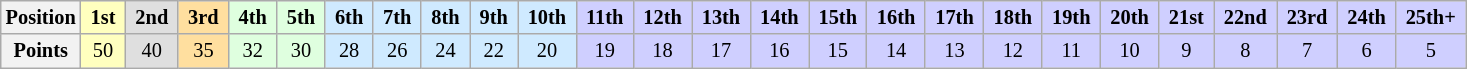<table class="wikitable" style="font-size: 85%; text-align:center">
<tr>
<th>Position</th>
<th style="background-color:#ffffbf"> 1st </th>
<th style="background-color:#dfdfdf"> 2nd </th>
<th style="background-color:#ffdf9f"> 3rd </th>
<th style="background-color:#dfffdf"> 4th </th>
<th style="background-color:#dfffdf"> 5th </th>
<th style="background-color:#CFEAFF"> 6th </th>
<th style="background-color:#CFEAFF"> 7th </th>
<th style="background-color:#CFEAFF"> 8th </th>
<th style="background-color:#CFEAFF"> 9th </th>
<th style="background-color:#CFEAFF"> 10th </th>
<th style="background-color:#CFCFFF"> 11th </th>
<th style="background-color:#CFCFFF"> 12th </th>
<th style="background-color:#CFCFFF"> 13th </th>
<th style="background-color:#CFCFFF"> 14th </th>
<th style="background-color:#CFCFFF"> 15th </th>
<th style="background-color:#CFCFFF"> 16th </th>
<th style="background-color:#CFCFFF"> 17th </th>
<th style="background-color:#CFCFFF"> 18th </th>
<th style="background-color:#CFCFFF"> 19th </th>
<th style="background-color:#CFCFFF"> 20th </th>
<th style="background-color:#CFCFFF"> 21st </th>
<th style="background-color:#CFCFFF"> 22nd </th>
<th style="background-color:#CFCFFF"> 23rd </th>
<th style="background-color:#CFCFFF"> 24th </th>
<th style="background-color:#CFCFFF"> 25th+ </th>
</tr>
<tr>
<th>Points</th>
<td style="background-color:#ffffbf">50</td>
<td style="background-color:#dfdfdf">40</td>
<td style="background-color:#ffdf9f">35</td>
<td style="background-color:#dfffdf">32</td>
<td style="background-color:#dfffdf">30</td>
<td style="background-color:#CFEAFF">28</td>
<td style="background-color:#CFEAFF">26</td>
<td style="background-color:#CFEAFF">24</td>
<td style="background-color:#CFEAFF">22</td>
<td style="background-color:#CFEAFF">20</td>
<td style="background-color:#CFCFFF">19</td>
<td style="background-color:#CFCFFF">18</td>
<td style="background-color:#CFCFFF">17</td>
<td style="background-color:#CFCFFF">16</td>
<td style="background-color:#CFCFFF">15</td>
<td style="background-color:#CFCFFF">14</td>
<td style="background-color:#CFCFFF">13</td>
<td style="background-color:#CFCFFF">12</td>
<td style="background-color:#CFCFFF">11</td>
<td style="background-color:#CFCFFF">10</td>
<td style="background-color:#CFCFFF">9</td>
<td style="background-color:#CFCFFF">8</td>
<td style="background-color:#CFCFFF">7</td>
<td style="background-color:#CFCFFF">6</td>
<td style="background-color:#CFCFFF">5</td>
</tr>
</table>
